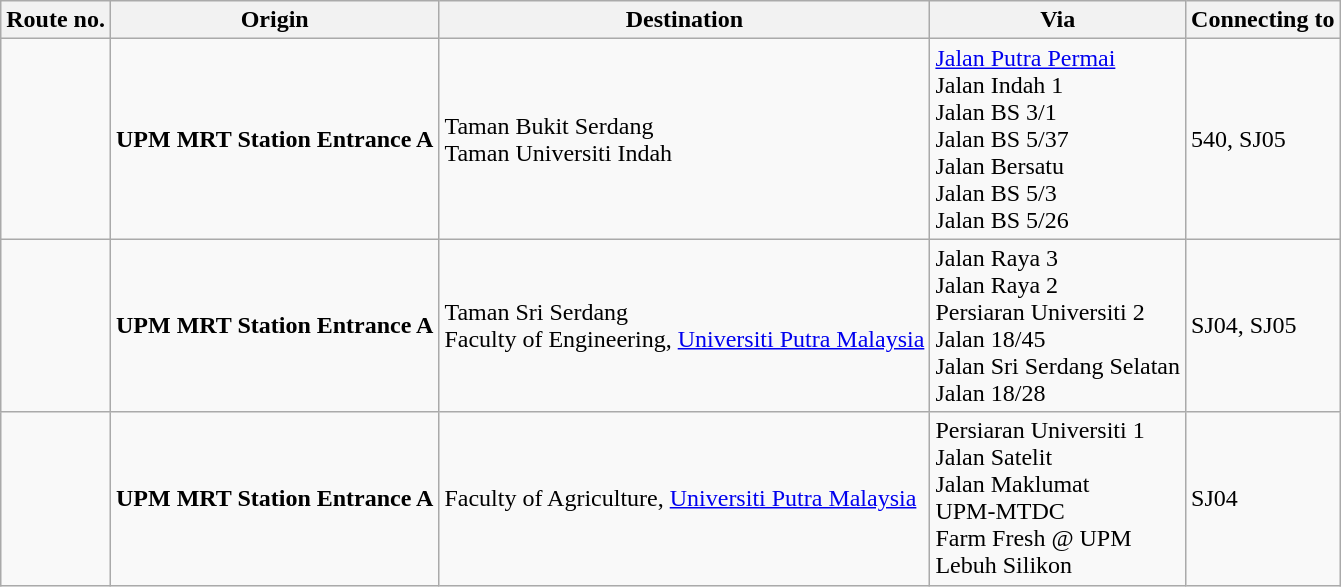<table class="wikitable">
<tr>
<th>Route no.</th>
<th>Origin</th>
<th>Destination</th>
<th>Via</th>
<th>Connecting to</th>
</tr>
<tr>
<td></td>
<td> <strong>UPM MRT Station Entrance A</strong></td>
<td>Taman Bukit Serdang<br>Taman Universiti Indah</td>
<td><a href='#'>Jalan Putra Permai</a><br>Jalan Indah 1<br>Jalan BS 3/1<br>Jalan BS 5/37<br>Jalan Bersatu<br>Jalan BS 5/3<br>Jalan BS 5/26<br></td>
<td>540, SJ05</td>
</tr>
<tr>
<td></td>
<td> <strong>UPM MRT Station Entrance A</strong></td>
<td>Taman Sri Serdang<br>Faculty of Engineering, <a href='#'>Universiti Putra Malaysia</a></td>
<td>Jalan Raya 3<br>Jalan Raya 2<br>Persiaran Universiti 2<br>Jalan 18/45<br>Jalan Sri Serdang Selatan<br>Jalan 18/28</td>
<td>SJ04, SJ05</td>
</tr>
<tr>
<td></td>
<td> <strong>UPM MRT Station Entrance A</strong></td>
<td>Faculty of Agriculture, <a href='#'>Universiti Putra Malaysia</a></td>
<td>Persiaran Universiti 1<br>Jalan Satelit<br>Jalan Maklumat<br>UPM-MTDC<br>Farm Fresh @ UPM<br>Lebuh Silikon</td>
<td>SJ04</td>
</tr>
</table>
